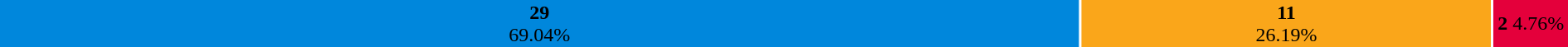<table style="width:100%; text-align:center;">
<tr>
<td style="background:#0087DC; width:69.04%;"><strong>29</strong><br>69.04%</td>
<td style="background:#FAA61A ; width:26.2%;"><strong>11</strong><br>26.19%</td>
<td style="background:#E4003B ; width:4.76%;"><strong>2</strong> 4.76%</td>
</tr>
<tr>
<td></td>
<td></td>
<td></td>
</tr>
</table>
